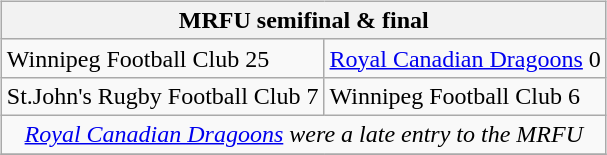<table cellspacing="10">
<tr>
<td valign="top"><br><table class="wikitable">
<tr>
<th bgcolor="#DDDDDD" colspan="4">MRFU semifinal & final</th>
</tr>
<tr>
<td>Winnipeg Football Club 25</td>
<td><a href='#'>Royal Canadian Dragoons</a> 0</td>
</tr>
<tr>
<td>St.John's Rugby Football Club 7</td>
<td>Winnipeg Football Club 6</td>
</tr>
<tr>
<td align="center" colspan="4"><em><a href='#'>Royal Canadian Dragoons</a> were a late entry to the MRFU</em></td>
</tr>
<tr>
</tr>
</table>
</td>
</tr>
</table>
